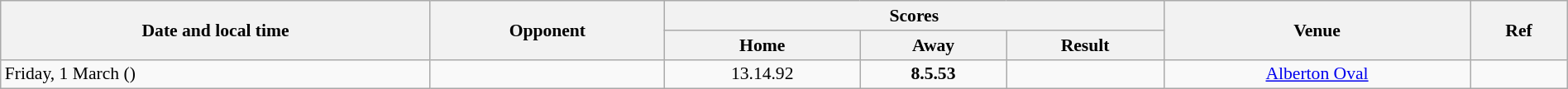<table class="wikitable plainrowheaders" style="font-size:90%; width:100%; text-align:center;">
<tr>
<th rowspan="2" scope="col">Date and local time</th>
<th rowspan="2" scope="col">Opponent</th>
<th colspan="3" scope="col">Scores</th>
<th rowspan="2" scope="col">Venue</th>
<th rowspan="2" scope="col">Ref</th>
</tr>
<tr>
<th scope="col">Home</th>
<th scope="col">Away</th>
<th scope="col">Result</th>
</tr>
<tr>
<td align="left">Friday, 1 March ()</td>
<td align="left"></td>
<td>13.14.92</td>
<td><strong>8.5.53</strong></td>
<td></td>
<td><a href='#'>Alberton Oval</a></td>
<td></td>
</tr>
</table>
